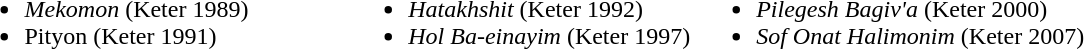<table>
<tr>
<td style="width:34.1%; vertical-align:top;"><br><ul><li><em>Mekomon</em> (Keter 1989)</li><li>Pityon (Keter 1991)</li></ul></td>
<td><br><ul><li><em>Hatakhshit</em> (Keter 1992)</li><li><em>Hol Ba-einayim</em> (Keter 1997)</li></ul></td>
<td><br><ul><li><em>Pilegesh Bagiv'a</em> (Keter 2000)</li><li><em>Sof Onat Halimonim</em> (Keter 2007)</li></ul></td>
</tr>
</table>
